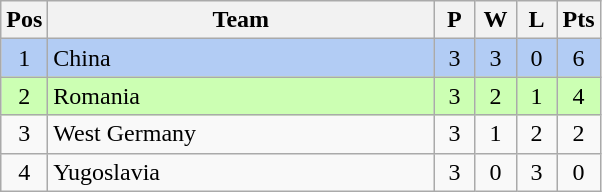<table class="wikitable" style="font-size: 100%">
<tr>
<th width=15>Pos</th>
<th width=250>Team</th>
<th width=20>P</th>
<th width=20>W</th>
<th width=20>L</th>
<th width=20>Pts</th>
</tr>
<tr align=center style="background: #b2ccf4;">
<td>1</td>
<td align="left"> China</td>
<td>3</td>
<td>3</td>
<td>0</td>
<td>6</td>
</tr>
<tr align=center style="background: #ccffb3;">
<td>2</td>
<td align="left"> Romania</td>
<td>3</td>
<td>2</td>
<td>1</td>
<td>4</td>
</tr>
<tr align=center>
<td>3</td>
<td align="left"> West Germany</td>
<td>3</td>
<td>1</td>
<td>2</td>
<td>2</td>
</tr>
<tr align=center>
<td>4</td>
<td align="left"> Yugoslavia</td>
<td>3</td>
<td>0</td>
<td>3</td>
<td>0</td>
</tr>
</table>
